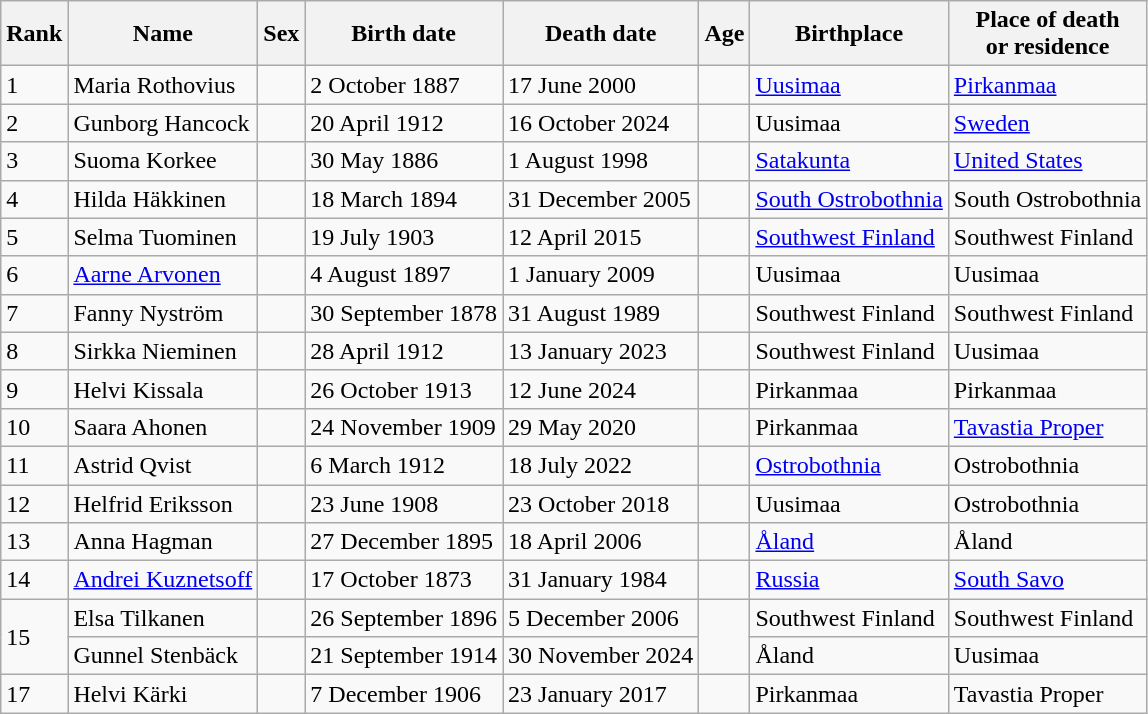<table class="wikitable sortable">
<tr>
<th>Rank</th>
<th>Name</th>
<th>Sex</th>
<th>Birth date</th>
<th>Death date</th>
<th>Age</th>
<th>Birthplace</th>
<th>Place of death <br> or residence</th>
</tr>
<tr>
<td>1</td>
<td>Maria Rothovius</td>
<td></td>
<td>2 October 1887</td>
<td>17 June 2000</td>
<td></td>
<td><a href='#'>Uusimaa</a></td>
<td><a href='#'>Pirkanmaa</a></td>
</tr>
<tr>
<td>2</td>
<td>Gunborg Hancock</td>
<td></td>
<td>20 April 1912</td>
<td>16 October 2024</td>
<td></td>
<td>Uusimaa</td>
<td><a href='#'>Sweden</a></td>
</tr>
<tr>
<td>3</td>
<td>Suoma Korkee</td>
<td></td>
<td>30 May 1886</td>
<td>1 August 1998</td>
<td></td>
<td><a href='#'>Satakunta</a></td>
<td><a href='#'>United States</a></td>
</tr>
<tr>
<td>4</td>
<td>Hilda Häkkinen</td>
<td></td>
<td>18 March 1894</td>
<td>31 December 2005</td>
<td></td>
<td><a href='#'>South Ostrobothnia</a></td>
<td>South Ostrobothnia</td>
</tr>
<tr>
<td>5</td>
<td>Selma Tuominen</td>
<td></td>
<td>19 July 1903</td>
<td>12 April 2015</td>
<td></td>
<td><a href='#'>Southwest Finland</a></td>
<td>Southwest Finland</td>
</tr>
<tr>
<td>6</td>
<td><a href='#'>Aarne Arvonen</a></td>
<td></td>
<td>4 August 1897</td>
<td>1 January 2009</td>
<td></td>
<td>Uusimaa</td>
<td>Uusimaa</td>
</tr>
<tr>
<td>7</td>
<td>Fanny Nyström</td>
<td></td>
<td>30 September 1878</td>
<td>31 August 1989</td>
<td></td>
<td>Southwest Finland</td>
<td>Southwest Finland</td>
</tr>
<tr>
<td>8</td>
<td>Sirkka Nieminen</td>
<td></td>
<td>28 April 1912</td>
<td>13 January 2023</td>
<td></td>
<td>Southwest Finland</td>
<td>Uusimaa</td>
</tr>
<tr>
<td>9</td>
<td>Helvi Kissala</td>
<td></td>
<td>26 October 1913</td>
<td>12 June 2024</td>
<td></td>
<td>Pirkanmaa</td>
<td>Pirkanmaa</td>
</tr>
<tr>
<td>10</td>
<td>Saara Ahonen</td>
<td></td>
<td>24 November 1909</td>
<td>29 May 2020</td>
<td></td>
<td>Pirkanmaa</td>
<td><a href='#'>Tavastia Proper</a></td>
</tr>
<tr>
<td>11</td>
<td>Astrid Qvist</td>
<td></td>
<td>6 March 1912</td>
<td>18 July 2022</td>
<td></td>
<td><a href='#'>Ostrobothnia</a></td>
<td>Ostrobothnia</td>
</tr>
<tr>
<td>12</td>
<td>Helfrid Eriksson</td>
<td></td>
<td>23 June 1908</td>
<td>23 October 2018</td>
<td></td>
<td>Uusimaa</td>
<td>Ostrobothnia</td>
</tr>
<tr>
<td>13</td>
<td>Anna Hagman</td>
<td></td>
<td>27 December 1895</td>
<td>18 April 2006</td>
<td></td>
<td><a href='#'>Åland</a></td>
<td>Åland</td>
</tr>
<tr>
<td>14</td>
<td><a href='#'>Andrei Kuznetsoff</a></td>
<td></td>
<td>17 October 1873</td>
<td>31 January 1984</td>
<td></td>
<td><a href='#'>Russia</a></td>
<td><a href='#'>South Savo</a></td>
</tr>
<tr>
<td rowspan=2>15</td>
<td>Elsa Tilkanen</td>
<td></td>
<td>26 September 1896</td>
<td>5 December 2006</td>
<td rowspan=2></td>
<td>Southwest Finland</td>
<td>Southwest Finland</td>
</tr>
<tr>
<td>Gunnel Stenbäck</td>
<td></td>
<td>21 September 1914</td>
<td>30 November 2024</td>
<td>Åland</td>
<td>Uusimaa</td>
</tr>
<tr>
<td>17</td>
<td>Helvi Kärki</td>
<td></td>
<td>7 December 1906</td>
<td>23 January 2017</td>
<td></td>
<td>Pirkanmaa</td>
<td>Tavastia Proper</td>
</tr>
</table>
